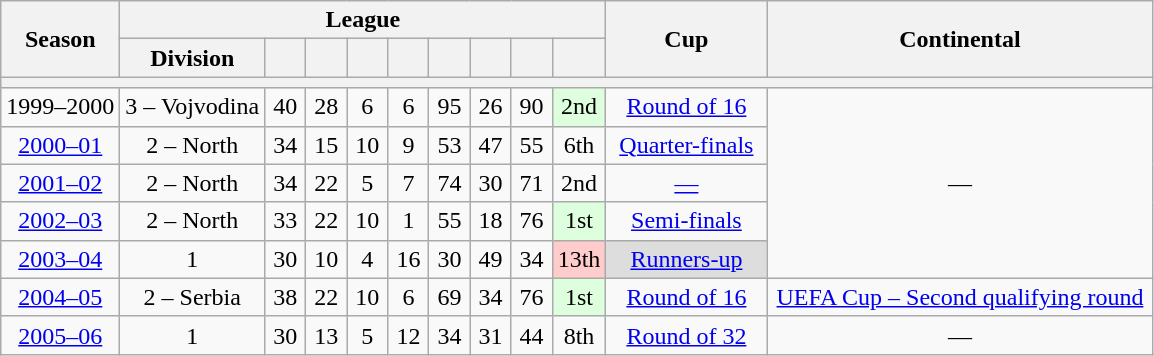<table class="wikitable sortable" style="text-align:center">
<tr>
<th rowspan="2">Season</th>
<th colspan="9">League</th>
<th rowspan="2" width="100">Cup</th>
<th rowspan="2" width="250">Continental</th>
</tr>
<tr>
<th>Division</th>
<th width="20"></th>
<th width="20"></th>
<th width="20"></th>
<th width="20"></th>
<th width="20"></th>
<th width="20"></th>
<th width="20"></th>
<th width="20"></th>
</tr>
<tr>
<th colspan="12"></th>
</tr>
<tr>
<td>1999–2000</td>
<td>3 – Vojvodina</td>
<td>40</td>
<td>28</td>
<td>6</td>
<td>6</td>
<td>95</td>
<td>26</td>
<td>90</td>
<td style="background-color:#DFD">2nd</td>
<td><a href='#'>Round of 16</a></td>
<td rowspan="5">—</td>
</tr>
<tr>
<td><a href='#'>2000–01</a></td>
<td>2 – North</td>
<td>34</td>
<td>15</td>
<td>10</td>
<td>9</td>
<td>53</td>
<td>47</td>
<td>55</td>
<td>6th</td>
<td><a href='#'>Quarter-finals</a></td>
</tr>
<tr>
<td><a href='#'>2001–02</a></td>
<td>2 – North</td>
<td>34</td>
<td>22</td>
<td>5</td>
<td>7</td>
<td>74</td>
<td>30</td>
<td>71</td>
<td>2nd</td>
<td><a href='#'>—</a></td>
</tr>
<tr>
<td><a href='#'>2002–03</a></td>
<td>2 – North</td>
<td>33</td>
<td>22</td>
<td>10</td>
<td>1</td>
<td>55</td>
<td>18</td>
<td>76</td>
<td style="background-color:#DFD">1st</td>
<td><a href='#'>Semi-finals</a></td>
</tr>
<tr>
<td><a href='#'>2003–04</a></td>
<td>1</td>
<td>30</td>
<td>10</td>
<td>4</td>
<td>16</td>
<td>30</td>
<td>49</td>
<td>34</td>
<td style="background-color:#FCC">13th</td>
<td style="background-color:#DDD"><a href='#'>Runners-up</a></td>
</tr>
<tr>
<td><a href='#'>2004–05</a></td>
<td>2 – Serbia</td>
<td>38</td>
<td>22</td>
<td>10</td>
<td>6</td>
<td>69</td>
<td>34</td>
<td>76</td>
<td style="background-color:#DFD">1st</td>
<td><a href='#'>Round of 16</a></td>
<td><a href='#'>UEFA Cup – Second qualifying round</a></td>
</tr>
<tr>
<td><a href='#'>2005–06</a></td>
<td>1</td>
<td>30</td>
<td>13</td>
<td>5</td>
<td>12</td>
<td>34</td>
<td>31</td>
<td>44</td>
<td>8th</td>
<td><a href='#'>Round of 32</a></td>
<td>—</td>
</tr>
</table>
